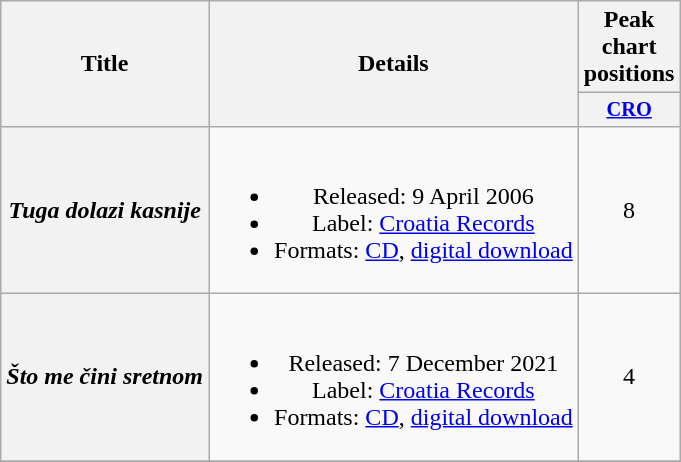<table class="wikitable plainrowheaders" style="text-align:center;">
<tr>
<th scope="col" rowspan="2">Title</th>
<th scope="col" rowspan="2">Details</th>
<th scope="col" colspan="1">Peak chart positions</th>
</tr>
<tr>
<th scope="col" style="width:3em;font-size:85%;"><a href='#'>CRO</a><br></th>
</tr>
<tr>
<th scope="row"><em>Tuga dolazi kasnije</em></th>
<td><br><ul><li>Released: 9 April 2006</li><li>Label: <a href='#'>Croatia Records</a></li><li>Formats: <a href='#'>CD</a>, <a href='#'>digital download</a></li></ul></td>
<td>8</td>
</tr>
<tr>
<th scope="row"><em>Što me čini sretnom</em></th>
<td><br><ul><li>Released: 7 December 2021</li><li>Label: <a href='#'>Croatia Records</a></li><li>Formats: <a href='#'>CD</a>, <a href='#'>digital download</a></li></ul></td>
<td>4</td>
</tr>
<tr>
</tr>
</table>
